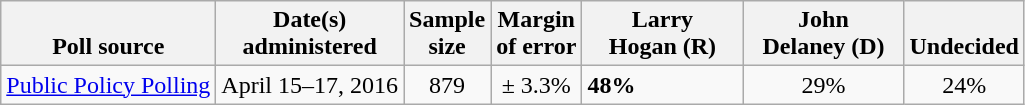<table class="wikitable">
<tr valign=bottom>
<th>Poll source</th>
<th>Date(s)<br>administered</th>
<th>Sample<br>size</th>
<th>Margin<br>of error</th>
<th style="width:100px;">Larry<br>Hogan (R)</th>
<th style="width:100px;">John<br>Delaney (D)</th>
<th>Undecided</th>
</tr>
<tr>
<td><a href='#'>Public Policy Polling</a></td>
<td align=center>April 15–17, 2016</td>
<td align=center>879</td>
<td align=center>± 3.3%</td>
<td><strong>48%</strong></td>
<td align=center>29%</td>
<td align=center>24%</td>
</tr>
</table>
